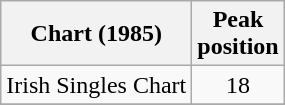<table class="wikitable">
<tr>
<th>Chart (1985)</th>
<th>Peak<br>position</th>
</tr>
<tr>
<td>Irish Singles Chart</td>
<td align="center">18</td>
</tr>
<tr>
</tr>
</table>
